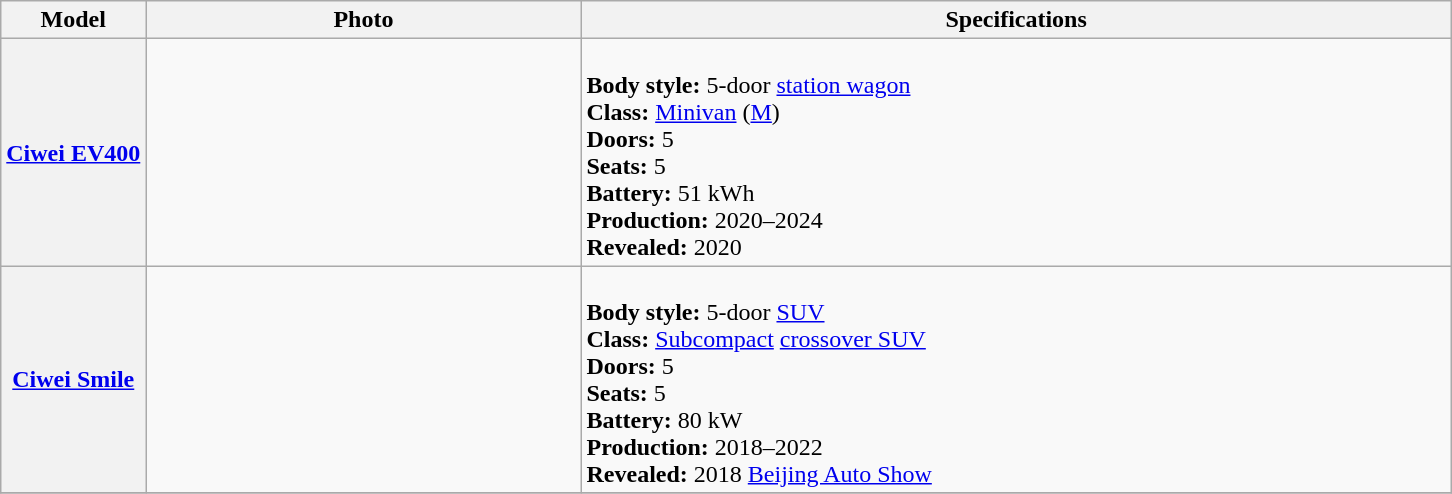<table class="wikitable">
<tr>
<th width=10%>Model</th>
<th width=30%>Photo</th>
<th width=100%>Specifications</th>
</tr>
<tr>
<th><a href='#'>Ciwei EV400</a></th>
<td></td>
<td><br><strong>Body style:</strong> 5-door <a href='#'>station wagon</a><br><strong>Class:</strong> <a href='#'>Minivan</a> (<a href='#'>M</a>)<br><strong>Doors:</strong> 5<br><strong>Seats:</strong> 5<br><strong>Battery:</strong> 51 kWh<br><strong>Production:</strong> 2020–2024<br><strong>Revealed:</strong> 2020</td>
</tr>
<tr>
<th><a href='#'>Ciwei Smile</a></th>
<td></td>
<td><br><strong>Body style:</strong> 5-door <a href='#'>SUV</a><br><strong>Class:</strong> <a href='#'>Subcompact</a> <a href='#'>crossover SUV</a><br><strong>Doors:</strong> 5<br><strong>Seats:</strong> 5<br><strong>Battery:</strong> 80 kW<br><strong>Production:</strong> 2018–2022<br><strong>Revealed:</strong> 2018 <a href='#'>Beijing Auto Show</a></td>
</tr>
<tr>
</tr>
</table>
